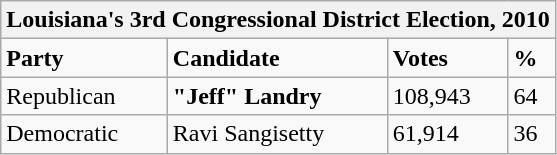<table class="wikitable">
<tr>
<th colspan="4">Louisiana's 3rd Congressional District Election, 2010</th>
</tr>
<tr>
<td><strong>Party</strong></td>
<td><strong>Candidate</strong></td>
<td><strong>Votes</strong></td>
<td><strong>%</strong></td>
</tr>
<tr>
<td>Republican</td>
<td><strong>"Jeff" Landry</strong></td>
<td>108,943</td>
<td>64</td>
</tr>
<tr>
<td>Democratic</td>
<td>Ravi Sangisetty</td>
<td>61,914</td>
<td>36</td>
</tr>
</table>
